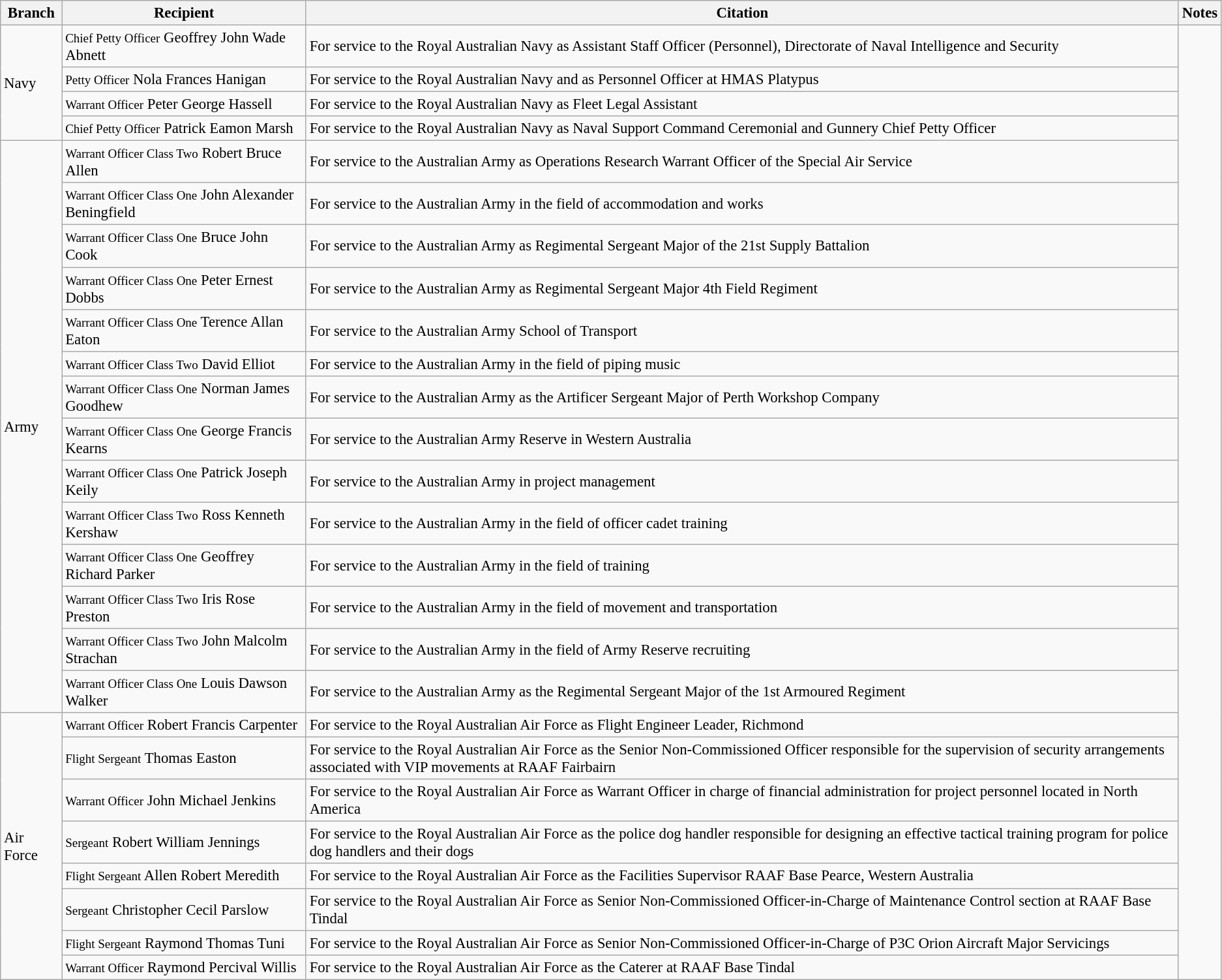<table class="wikitable" style="font-size:95%;">
<tr>
<th>Branch</th>
<th>Recipient</th>
<th>Citation</th>
<th>Notes</th>
</tr>
<tr>
<td rowspan="4">Navy</td>
<td><small>Chief Petty Officer</small> Geoffrey John Wade Abnett</td>
<td>For service to the Royal Australian Navy as Assistant Staff Officer (Personnel), Directorate of Naval Intelligence and Security</td>
<td rowspan="26"></td>
</tr>
<tr>
<td><small>Petty Officer</small> Nola Frances Hanigan</td>
<td>For service to the Royal Australian Navy and as Personnel Officer at HMAS Platypus</td>
</tr>
<tr>
<td><small>Warrant Officer</small> Peter George Hassell</td>
<td>For service to the Royal Australian Navy as Fleet Legal Assistant</td>
</tr>
<tr>
<td><small>Chief Petty Officer</small> Patrick Eamon Marsh</td>
<td>For service to the Royal Australian Navy as Naval Support Command Ceremonial and Gunnery Chief Petty Officer</td>
</tr>
<tr>
<td rowspan="14">Army</td>
<td><small>Warrant Officer Class Two</small> Robert Bruce Allen</td>
<td>For service to the Australian Army as Operations Research Warrant Officer of the Special Air Service</td>
</tr>
<tr>
<td><small>Warrant Officer Class One</small> John Alexander Beningfield</td>
<td>For service to the Australian Army in the field of accommodation and works</td>
</tr>
<tr>
<td><small>Warrant Officer Class One</small> Bruce John Cook</td>
<td>For service to the Australian Army as Regimental Sergeant Major of the 21st Supply Battalion</td>
</tr>
<tr>
<td><small>Warrant Officer Class One</small> Peter Ernest Dobbs</td>
<td>For service to the Australian Army as Regimental Sergeant Major 4th Field Regiment</td>
</tr>
<tr>
<td><small>Warrant Officer Class One</small> Terence Allan Eaton</td>
<td>For service to the Australian Army School of Transport</td>
</tr>
<tr>
<td><small>Warrant Officer Class Two</small> David Elliot</td>
<td>For service to the Australian Army in the field of piping music</td>
</tr>
<tr>
<td><small>Warrant Officer Class One</small> Norman James Goodhew</td>
<td>For service to the Australian Army as the Artificer Sergeant Major of Perth Workshop Company</td>
</tr>
<tr>
<td><small>Warrant Officer Class One</small> George Francis Kearns</td>
<td>For service to the Australian Army Reserve in Western Australia</td>
</tr>
<tr>
<td><small>Warrant Officer Class One</small> Patrick Joseph Keily</td>
<td>For service to the Australian Army in project management</td>
</tr>
<tr>
<td><small>Warrant Officer Class Two</small> Ross Kenneth Kershaw</td>
<td>For service to the Australian Army in the field of officer cadet training</td>
</tr>
<tr>
<td><small>Warrant Officer Class One</small> Geoffrey Richard Parker</td>
<td>For service to the Australian Army in the field of training</td>
</tr>
<tr>
<td><small>Warrant Officer Class Two</small> Iris Rose Preston</td>
<td>For service to the Australian Army in the field of movement and transportation</td>
</tr>
<tr>
<td><small>Warrant Officer Class Two</small> John Malcolm Strachan</td>
<td>For service to the Australian Army in the field of Army Reserve recruiting</td>
</tr>
<tr>
<td><small>Warrant Officer Class One</small> Louis Dawson Walker</td>
<td>For service to the Australian Army as the Regimental Sergeant Major of the 1st Armoured Regiment</td>
</tr>
<tr>
<td rowspan="8">Air Force</td>
<td><small>Warrant Officer</small> Robert Francis Carpenter</td>
<td>For service to the Royal Australian Air Force as Flight Engineer Leader, Richmond</td>
</tr>
<tr>
<td><small>Flight Sergeant</small> Thomas Easton</td>
<td>For service to the Royal Australian Air Force as the Senior Non-Commissioned Officer responsible for the supervision of security arrangements associated with VIP movements at RAAF Fairbairn</td>
</tr>
<tr>
<td><small>Warrant Officer</small> John Michael Jenkins</td>
<td>For service to the Royal Australian Air Force as Warrant Officer in charge of financial administration for project personnel located in North America</td>
</tr>
<tr>
<td><small>Sergeant</small> Robert William Jennings</td>
<td>For service to the Royal Australian Air Force as the police dog handler responsible for designing an effective tactical training program for police dog handlers and their dogs</td>
</tr>
<tr>
<td><small>Flight Sergeant</small> Allen Robert Meredith</td>
<td>For service to the Royal Australian Air Force as the Facilities Supervisor RAAF Base Pearce, Western Australia</td>
</tr>
<tr>
<td><small>Sergeant</small> Christopher Cecil Parslow</td>
<td>For service to the Royal Australian Air Force as Senior Non-Commissioned Officer-in-Charge of Maintenance Control section at RAAF Base Tindal</td>
</tr>
<tr>
<td><small>Flight Sergeant</small> Raymond Thomas Tuni</td>
<td>For service to the Royal Australian Air Force as Senior Non-Commissioned Officer-in-Charge of P3C Orion Aircraft Major Servicings</td>
</tr>
<tr>
<td><small>Warrant Officer</small> Raymond Percival Willis</td>
<td>For service to the Royal Australian Air Force as the Caterer at RAAF Base Tindal</td>
</tr>
</table>
